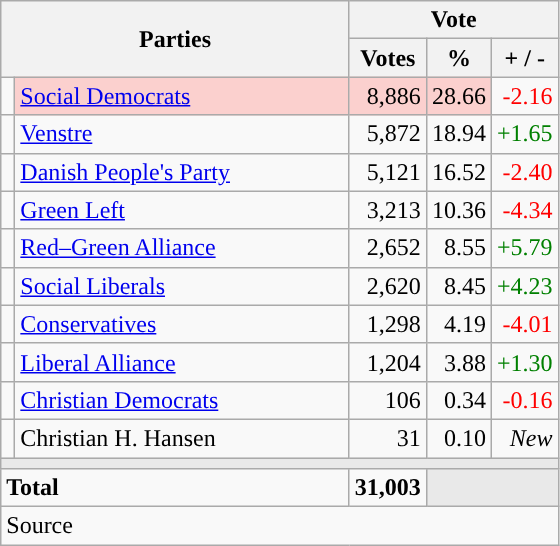<table class="wikitable" style="text-align:right;">
<tr>
<th style="text-align:centre;" rowspan="2" colspan="2" width="225">Parties</th>
<th colspan="3">Vote</th>
</tr>
<tr>
<th width="15">Votes</th>
<th width="15">%</th>
<th width="15">+ / -</th>
</tr>
<tr>
<td width="2" style="color:inherit;background:"></td>
<td bgcolor=#fbd0ce  align="left"><a href='#'>Social Democrats</a></td>
<td bgcolor=#fbd0ce>8,886</td>
<td bgcolor=#fbd0ce>28.66</td>
<td style=color:red;>-2.16</td>
</tr>
<tr>
<td width="2" style="color:inherit;background:"></td>
<td align="left"><a href='#'>Venstre</a></td>
<td>5,872</td>
<td>18.94</td>
<td style=color:green;>+1.65</td>
</tr>
<tr>
<td width="2" style="color:inherit;background:"></td>
<td align="left"><a href='#'>Danish People's Party</a></td>
<td>5,121</td>
<td>16.52</td>
<td style=color:red;>-2.40</td>
</tr>
<tr>
<td width="2" style="color:inherit;background:"></td>
<td align="left"><a href='#'>Green Left</a></td>
<td>3,213</td>
<td>10.36</td>
<td style=color:red;>-4.34</td>
</tr>
<tr>
<td width="2" style="color:inherit;background:"></td>
<td align="left"><a href='#'>Red–Green Alliance</a></td>
<td>2,652</td>
<td>8.55</td>
<td style=color:green;>+5.79</td>
</tr>
<tr>
<td width="2" style="color:inherit;background:"></td>
<td align="left"><a href='#'>Social Liberals</a></td>
<td>2,620</td>
<td>8.45</td>
<td style=color:green;>+4.23</td>
</tr>
<tr>
<td width="2" style="color:inherit;background:"></td>
<td align="left"><a href='#'>Conservatives</a></td>
<td>1,298</td>
<td>4.19</td>
<td style=color:red;>-4.01</td>
</tr>
<tr>
<td width="2" style="color:inherit;background:"></td>
<td align="left"><a href='#'>Liberal Alliance</a></td>
<td>1,204</td>
<td>3.88</td>
<td style=color:green;>+1.30</td>
</tr>
<tr>
<td width="2" style="color:inherit;background:"></td>
<td align="left"><a href='#'>Christian Democrats</a></td>
<td>106</td>
<td>0.34</td>
<td style=color:red;>-0.16</td>
</tr>
<tr>
<td width="2" style="color:inherit;background:"></td>
<td align="left">Christian H. Hansen</td>
<td>31</td>
<td>0.10</td>
<td><em>New</em></td>
</tr>
<tr>
<td colspan="7" bgcolor="#E9E9E9"></td>
</tr>
<tr>
<td align="left" colspan="2"><strong>Total</strong></td>
<td><strong>31,003</strong></td>
<td bgcolor="#E9E9E9" colspan="2"></td>
</tr>
<tr>
<td align="left" colspan="6">Source</td>
</tr>
</table>
